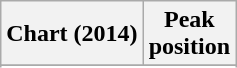<table class="wikitable sortable plainrowheaders">
<tr>
<th align="left">Chart (2014)</th>
<th align="left">Peak<br>position</th>
</tr>
<tr>
</tr>
<tr>
</tr>
<tr>
</tr>
</table>
